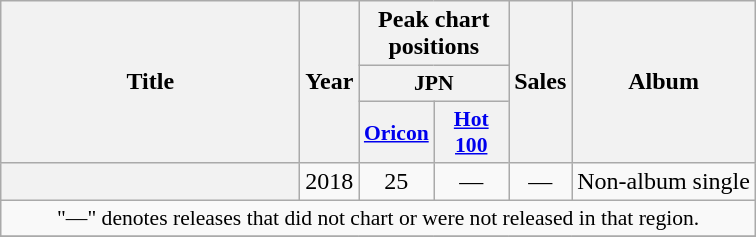<table class="wikitable plainrowheaders" style="text-align:center;">
<tr>
<th scope="col" rowspan="3" style="width:12em;">Title</th>
<th scope="col" rowspan="3">Year</th>
<th scope="col" colspan="2">Peak chart positions</th>
<th scope="col" rowspan="3">Sales</th>
<th scope="col" rowspan="3">Album</th>
</tr>
<tr>
<th scope="col" style="width:3em;font-size:90%;" colspan="2">JPN</th>
</tr>
<tr>
<th scope="col" style="width:3em;font-size:90%;"><a href='#'>Oricon</a></th>
<th scope="col" style="width:3em;font-size:90%;"><a href='#'>Hot 100</a></th>
</tr>
<tr>
<th scope="row"></th>
<td>2018</td>
<td>25</td>
<td>—</td>
<td>—</td>
<td>Non-album single</td>
</tr>
<tr>
<td colspan="6" style="font-size:90%;">"—" denotes releases that did not chart or were not released in that region.</td>
</tr>
<tr>
</tr>
</table>
